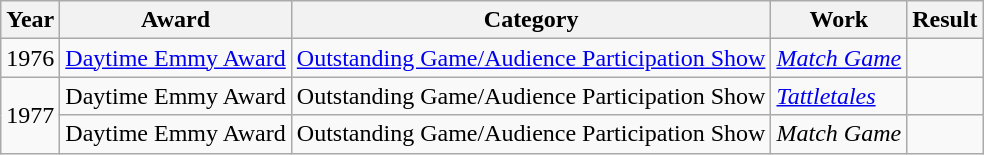<table class="wikitable sortable">
<tr>
<th>Year</th>
<th>Award</th>
<th>Category</th>
<th>Work</th>
<th>Result</th>
</tr>
<tr>
<td>1976</td>
<td><a href='#'>Daytime Emmy Award</a></td>
<td><a href='#'>Outstanding Game/Audience Participation Show</a></td>
<td><em><a href='#'>Match Game</a></em></td>
<td></td>
</tr>
<tr>
<td rowspan= "2">1977</td>
<td>Daytime Emmy Award</td>
<td>Outstanding Game/Audience Participation Show</td>
<td><em><a href='#'>Tattletales</a></em></td>
<td></td>
</tr>
<tr>
<td>Daytime Emmy Award</td>
<td>Outstanding Game/Audience Participation Show</td>
<td><em>Match Game</em></td>
<td></td>
</tr>
</table>
